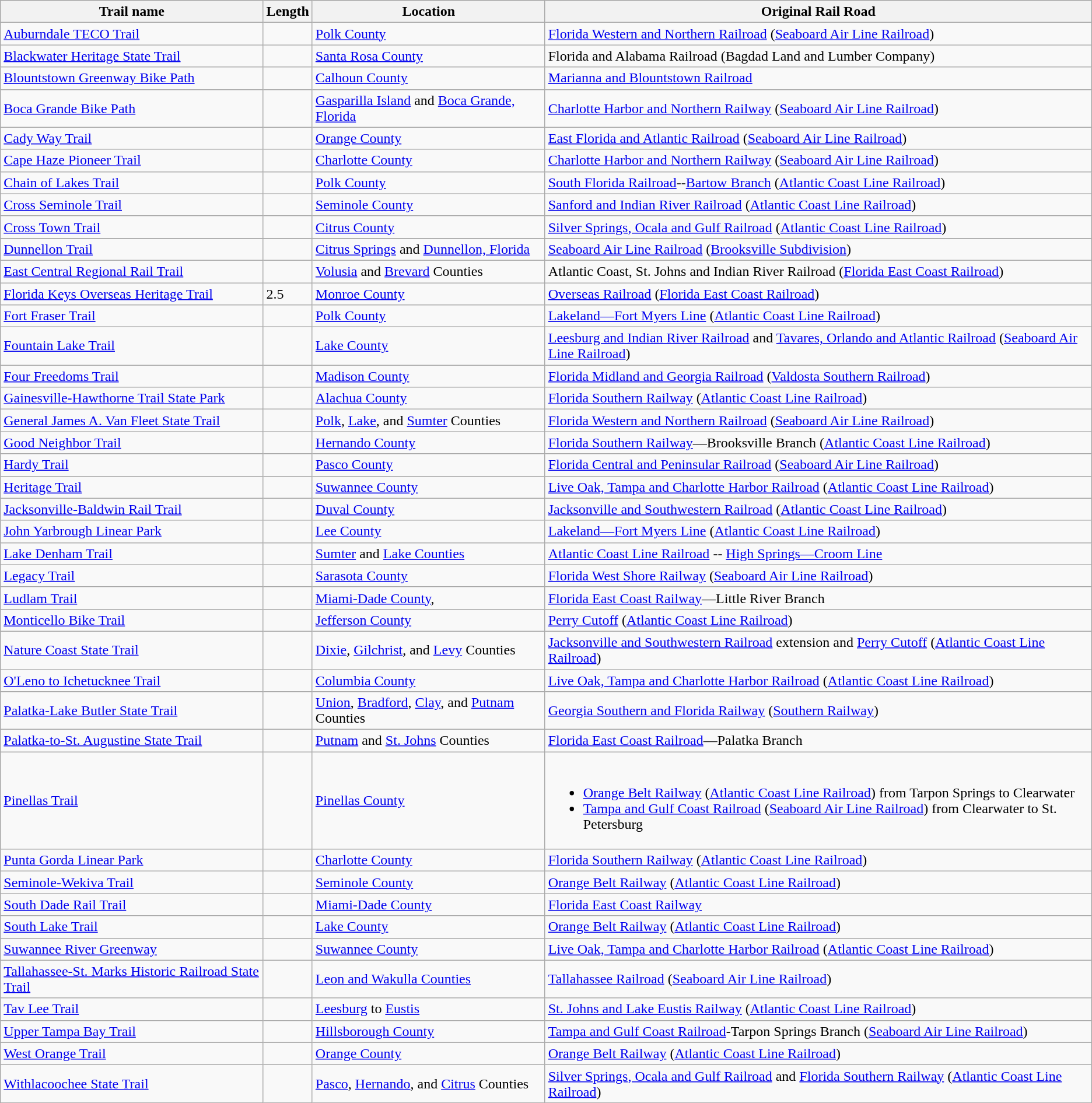<table class="wikitable">
<tr>
<th>Trail name</th>
<th>Length</th>
<th>Location</th>
<th>Original Rail Road</th>
</tr>
<tr>
<td><a href='#'>Auburndale TECO Trail</a></td>
<td></td>
<td><a href='#'>Polk County</a></td>
<td><a href='#'>Florida Western and Northern Railroad</a> (<a href='#'>Seaboard Air Line Railroad</a>)</td>
</tr>
<tr>
<td><a href='#'>Blackwater Heritage State Trail</a></td>
<td></td>
<td><a href='#'>Santa Rosa County</a></td>
<td>Florida and Alabama Railroad (Bagdad Land and Lumber Company)</td>
</tr>
<tr>
<td><a href='#'>Blountstown Greenway Bike Path</a></td>
<td></td>
<td><a href='#'>Calhoun County</a></td>
<td><a href='#'>Marianna and Blountstown Railroad</a></td>
</tr>
<tr>
<td><a href='#'>Boca Grande Bike Path</a></td>
<td></td>
<td><a href='#'>Gasparilla Island</a> and <a href='#'>Boca Grande, Florida</a></td>
<td><a href='#'>Charlotte Harbor and Northern Railway</a> (<a href='#'>Seaboard Air Line Railroad</a>)</td>
</tr>
<tr>
<td><a href='#'>Cady Way Trail</a></td>
<td></td>
<td><a href='#'>Orange County</a></td>
<td><a href='#'>East Florida and Atlantic Railroad</a> (<a href='#'>Seaboard Air Line Railroad</a>)</td>
</tr>
<tr>
<td><a href='#'>Cape Haze Pioneer Trail</a></td>
<td></td>
<td><a href='#'>Charlotte County</a></td>
<td><a href='#'>Charlotte Harbor and Northern Railway</a> (<a href='#'>Seaboard Air Line Railroad</a>)</td>
</tr>
<tr>
<td><a href='#'>Chain of Lakes Trail</a></td>
<td></td>
<td><a href='#'>Polk County</a></td>
<td><a href='#'>South Florida Railroad</a>--<a href='#'>Bartow Branch</a> (<a href='#'>Atlantic Coast Line Railroad</a>)</td>
</tr>
<tr>
<td><a href='#'>Cross Seminole Trail</a></td>
<td></td>
<td><a href='#'>Seminole County</a></td>
<td><a href='#'>Sanford and Indian River Railroad</a> (<a href='#'>Atlantic Coast Line Railroad</a>)</td>
</tr>
<tr>
<td><a href='#'>Cross Town Trail</a></td>
<td></td>
<td><a href='#'>Citrus County</a></td>
<td><a href='#'>Silver Springs, Ocala and Gulf Railroad</a> (<a href='#'>Atlantic Coast Line Railroad</a>)</td>
</tr>
<tr>
</tr>
<tr>
<td><a href='#'>Dunnellon Trail</a></td>
<td></td>
<td><a href='#'>Citrus Springs</a> and <a href='#'>Dunnellon, Florida</a></td>
<td><a href='#'>Seaboard Air Line Railroad</a> (<a href='#'>Brooksville Subdivision</a>)</td>
</tr>
<tr>
<td><a href='#'>East Central Regional Rail Trail</a></td>
<td></td>
<td><a href='#'>Volusia</a> and <a href='#'>Brevard</a> Counties</td>
<td>Atlantic Coast, St. Johns and Indian River Railroad (<a href='#'>Florida East Coast Railroad</a>)</td>
</tr>
<tr>
<td><a href='#'>Florida Keys Overseas Heritage Trail</a></td>
<td> 2.5</td>
<td><a href='#'>Monroe County</a></td>
<td><a href='#'>Overseas Railroad</a> (<a href='#'>Florida East Coast Railroad</a>)</td>
</tr>
<tr>
<td><a href='#'>Fort Fraser Trail</a></td>
<td></td>
<td><a href='#'>Polk County</a></td>
<td><a href='#'>Lakeland—Fort Myers Line</a> (<a href='#'>Atlantic Coast Line Railroad</a>)</td>
</tr>
<tr>
<td><a href='#'>Fountain Lake Trail</a></td>
<td></td>
<td><a href='#'>Lake County</a></td>
<td><a href='#'>Leesburg and Indian River Railroad</a> and <a href='#'>Tavares, Orlando and Atlantic Railroad</a> (<a href='#'>Seaboard Air Line Railroad</a>)</td>
</tr>
<tr>
<td><a href='#'>Four Freedoms Trail</a></td>
<td></td>
<td><a href='#'>Madison County</a></td>
<td><a href='#'>Florida Midland and Georgia Railroad</a> (<a href='#'>Valdosta Southern Railroad</a>)</td>
</tr>
<tr>
<td><a href='#'>Gainesville-Hawthorne Trail State Park</a></td>
<td></td>
<td><a href='#'>Alachua County</a></td>
<td><a href='#'>Florida Southern Railway</a> (<a href='#'>Atlantic Coast Line Railroad</a>)</td>
</tr>
<tr>
<td><a href='#'>General James A. Van Fleet State Trail</a></td>
<td></td>
<td><a href='#'>Polk</a>, <a href='#'>Lake</a>, and <a href='#'>Sumter</a> Counties</td>
<td><a href='#'>Florida Western and Northern Railroad</a> (<a href='#'>Seaboard Air Line Railroad</a>)</td>
</tr>
<tr>
<td><a href='#'>Good Neighbor Trail</a></td>
<td></td>
<td><a href='#'>Hernando County</a></td>
<td><a href='#'>Florida Southern Railway</a>—Brooksville Branch (<a href='#'>Atlantic Coast Line Railroad</a>)</td>
</tr>
<tr>
<td><a href='#'>Hardy Trail</a></td>
<td></td>
<td><a href='#'>Pasco County</a></td>
<td><a href='#'>Florida Central and Peninsular Railroad</a> (<a href='#'>Seaboard Air Line Railroad</a>)</td>
</tr>
<tr>
<td><a href='#'>Heritage Trail</a></td>
<td></td>
<td><a href='#'>Suwannee County</a></td>
<td><a href='#'>Live Oak, Tampa and Charlotte Harbor Railroad</a> (<a href='#'>Atlantic Coast Line Railroad</a>)</td>
</tr>
<tr>
<td><a href='#'>Jacksonville-Baldwin Rail Trail</a></td>
<td></td>
<td><a href='#'>Duval County</a></td>
<td><a href='#'>Jacksonville and Southwestern Railroad</a> (<a href='#'>Atlantic Coast Line Railroad</a>)</td>
</tr>
<tr>
<td><a href='#'>John Yarbrough Linear Park</a></td>
<td></td>
<td><a href='#'>Lee County</a></td>
<td><a href='#'>Lakeland—Fort Myers Line</a> (<a href='#'>Atlantic Coast Line Railroad</a>)</td>
</tr>
<tr>
<td><a href='#'>Lake Denham Trail</a></td>
<td></td>
<td><a href='#'>Sumter</a> and <a href='#'>Lake Counties</a></td>
<td><a href='#'>Atlantic Coast Line Railroad</a> -- <a href='#'>High Springs—Croom Line</a></td>
</tr>
<tr>
<td><a href='#'>Legacy Trail</a></td>
<td></td>
<td><a href='#'>Sarasota County</a></td>
<td><a href='#'>Florida West Shore Railway</a> (<a href='#'>Seaboard Air Line Railroad</a>)</td>
</tr>
<tr>
<td><a href='#'>Ludlam Trail</a></td>
<td></td>
<td><a href='#'>Miami-Dade County</a>,</td>
<td><a href='#'>Florida East Coast Railway</a>—Little River Branch</td>
</tr>
<tr>
<td><a href='#'>Monticello Bike Trail</a></td>
<td></td>
<td><a href='#'>Jefferson County</a></td>
<td><a href='#'>Perry Cutoff</a> (<a href='#'>Atlantic Coast Line Railroad</a>)</td>
</tr>
<tr>
<td><a href='#'>Nature Coast State Trail</a></td>
<td></td>
<td><a href='#'>Dixie</a>, <a href='#'>Gilchrist</a>, and <a href='#'>Levy</a> Counties</td>
<td><a href='#'>Jacksonville and Southwestern Railroad</a> extension and <a href='#'>Perry Cutoff</a> (<a href='#'>Atlantic Coast Line Railroad</a>)</td>
</tr>
<tr>
<td><a href='#'>O'Leno to Ichetucknee Trail</a></td>
<td></td>
<td><a href='#'>Columbia County</a></td>
<td><a href='#'>Live Oak, Tampa and Charlotte Harbor Railroad</a> (<a href='#'>Atlantic Coast Line Railroad</a>)</td>
</tr>
<tr>
<td><a href='#'>Palatka-Lake Butler State Trail</a></td>
<td></td>
<td><a href='#'>Union</a>, <a href='#'>Bradford</a>, <a href='#'>Clay</a>, and <a href='#'>Putnam</a> Counties</td>
<td><a href='#'>Georgia Southern and Florida Railway</a> (<a href='#'>Southern Railway</a>)</td>
</tr>
<tr>
<td><a href='#'>Palatka-to-St. Augustine State Trail</a></td>
<td></td>
<td><a href='#'>Putnam</a> and <a href='#'>St. Johns</a> Counties</td>
<td><a href='#'>Florida East Coast Railroad</a>—Palatka Branch</td>
</tr>
<tr>
<td><a href='#'>Pinellas Trail</a></td>
<td></td>
<td><a href='#'>Pinellas County</a></td>
<td><br><ul><li><a href='#'>Orange Belt Railway</a> (<a href='#'>Atlantic Coast Line Railroad</a>) from Tarpon Springs to Clearwater</li><li><a href='#'>Tampa and Gulf Coast Railroad</a> (<a href='#'>Seaboard Air Line Railroad</a>) from Clearwater to St. Petersburg</li></ul></td>
</tr>
<tr>
<td><a href='#'>Punta Gorda Linear Park</a></td>
<td></td>
<td><a href='#'>Charlotte County</a></td>
<td><a href='#'>Florida Southern Railway</a> (<a href='#'>Atlantic Coast Line Railroad</a>)</td>
</tr>
<tr>
<td><a href='#'>Seminole-Wekiva Trail</a></td>
<td></td>
<td><a href='#'>Seminole County</a></td>
<td><a href='#'>Orange Belt Railway</a> (<a href='#'>Atlantic Coast Line Railroad</a>)</td>
</tr>
<tr>
<td><a href='#'>South Dade Rail Trail</a></td>
<td></td>
<td><a href='#'>Miami-Dade County</a></td>
<td><a href='#'>Florida East Coast Railway</a></td>
</tr>
<tr>
<td><a href='#'>South Lake Trail</a></td>
<td></td>
<td><a href='#'>Lake County</a></td>
<td><a href='#'>Orange Belt Railway</a> (<a href='#'>Atlantic Coast Line Railroad</a>)</td>
</tr>
<tr>
<td><a href='#'>Suwannee River Greenway</a></td>
<td></td>
<td><a href='#'>Suwannee County</a></td>
<td><a href='#'>Live Oak, Tampa and Charlotte Harbor Railroad</a> (<a href='#'>Atlantic Coast Line Railroad</a>)</td>
</tr>
<tr>
<td><a href='#'>Tallahassee-St. Marks Historic Railroad State Trail</a></td>
<td></td>
<td><a href='#'>Leon and Wakulla Counties</a></td>
<td><a href='#'>Tallahassee Railroad</a> (<a href='#'>Seaboard Air Line Railroad</a>)</td>
</tr>
<tr>
<td><a href='#'>Tav Lee Trail</a></td>
<td></td>
<td><a href='#'>Leesburg</a> to <a href='#'>Eustis</a></td>
<td><a href='#'>St. Johns and Lake Eustis Railway</a> (<a href='#'>Atlantic Coast Line Railroad</a>)</td>
</tr>
<tr>
<td><a href='#'>Upper Tampa Bay Trail</a></td>
<td></td>
<td><a href='#'>Hillsborough County</a></td>
<td><a href='#'>Tampa and Gulf Coast Railroad</a>-Tarpon Springs Branch (<a href='#'>Seaboard Air Line Railroad</a>)</td>
</tr>
<tr>
<td><a href='#'>West Orange Trail</a></td>
<td></td>
<td><a href='#'>Orange County</a></td>
<td><a href='#'>Orange Belt Railway</a> (<a href='#'>Atlantic Coast Line Railroad</a>)</td>
</tr>
<tr>
<td><a href='#'>Withlacoochee State Trail</a></td>
<td></td>
<td><a href='#'>Pasco</a>, <a href='#'>Hernando</a>, and <a href='#'>Citrus</a> Counties</td>
<td><a href='#'>Silver Springs, Ocala and Gulf Railroad</a> and <a href='#'>Florida Southern Railway</a> (<a href='#'>Atlantic Coast Line Railroad</a>)</td>
</tr>
</table>
